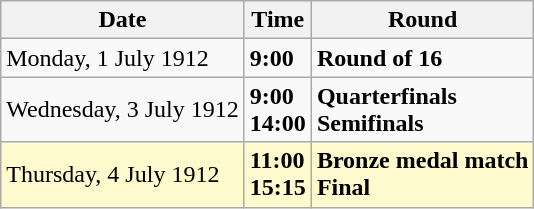<table class="wikitable">
<tr>
<th>Date</th>
<th>Time</th>
<th>Round</th>
</tr>
<tr>
<td>Monday, 1 July 1912</td>
<td><strong>9:00</strong></td>
<td><strong>Round of 16</strong></td>
</tr>
<tr>
<td>Wednesday, 3 July 1912</td>
<td><strong>9:00</strong><br><strong>14:00</strong></td>
<td><strong>Quarterfinals</strong><br><strong>Semifinals</strong></td>
</tr>
<tr style=background:lemonchiffon>
<td>Thursday, 4 July 1912</td>
<td><strong>11:00</strong><br><strong>15:15</strong></td>
<td><strong>Bronze medal match</strong><br><strong>Final</strong></td>
</tr>
</table>
